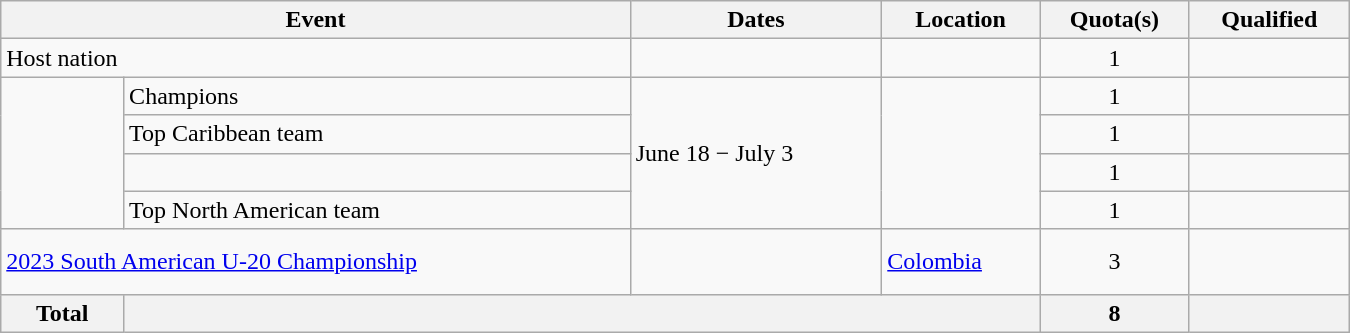<table class="wikitable" width=900>
<tr>
<th colspan=2>Event</th>
<th>Dates</th>
<th>Location</th>
<th>Quota(s)</th>
<th>Qualified</th>
</tr>
<tr>
<td colspan=2>Host nation</td>
<td></td>
<td></td>
<td align=center>1</td>
<td></td>
</tr>
<tr>
<td rowspan="4"></td>
<td>Champions</td>
<td rowspan=4>June 18 − July 3</td>
<td rowspan=4></td>
<td align=center>1</td>
<td></td>
</tr>
<tr>
<td>Top Caribbean team</td>
<td align=center>1</td>
<td></td>
</tr>
<tr>
<td></td>
<td align=center>1</td>
<td></td>
</tr>
<tr>
<td>Top North American team</td>
<td align=center>1</td>
<td></td>
</tr>
<tr>
<td colspan=2><a href='#'>2023 South American U-20 Championship</a></td>
<td></td>
<td> <a href='#'>Colombia</a></td>
<td align=center>3</td>
<td><br><br></td>
</tr>
<tr>
<th>Total</th>
<th colspan="3"></th>
<th>8</th>
<th></th>
</tr>
</table>
